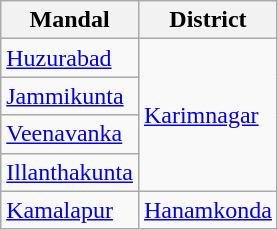<table class="wikitable sortable static-row-numbers static-row-header-hash">
<tr>
<th>Mandal</th>
<th>District</th>
</tr>
<tr>
<td><a href='#'>Huzurabad</a></td>
<td rowspan=4><a href='#'>Karimnagar</a></td>
</tr>
<tr>
<td><a href='#'>Jammikunta</a></td>
</tr>
<tr>
<td><a href='#'>Veenavanka</a></td>
</tr>
<tr>
<td><a href='#'>Illanthakunta</a></td>
</tr>
<tr>
<td><a href='#'>Kamalapur</a></td>
<td><a href='#'>Hanamkonda</a></td>
</tr>
</table>
